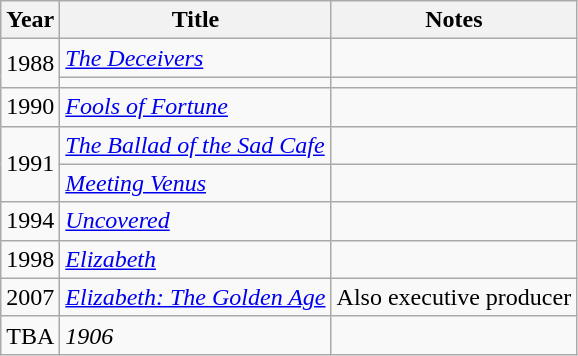<table class="wikitable sortable">
<tr>
<th>Year</th>
<th>Title</th>
<th>Notes</th>
</tr>
<tr>
<td rowspan="2">1988</td>
<td><em><a href='#'>The Deceivers</a></em></td>
<td></td>
</tr>
<tr>
<td><em></em></td>
<td></td>
</tr>
<tr>
<td>1990</td>
<td><em><a href='#'>Fools of Fortune</a></em></td>
<td></td>
</tr>
<tr>
<td rowspan="2">1991</td>
<td><em><a href='#'>The Ballad of the Sad Cafe</a></em></td>
<td></td>
</tr>
<tr>
<td><em><a href='#'>Meeting Venus</a></em></td>
<td></td>
</tr>
<tr>
<td>1994</td>
<td><em><a href='#'>Uncovered</a></em></td>
<td></td>
</tr>
<tr>
<td>1998</td>
<td><em><a href='#'>Elizabeth</a></em></td>
<td></td>
</tr>
<tr>
<td>2007</td>
<td><em><a href='#'>Elizabeth: The Golden Age</a></em></td>
<td>Also executive producer</td>
</tr>
<tr>
<td>TBA</td>
<td><em>1906</em></td>
<td></td>
</tr>
</table>
